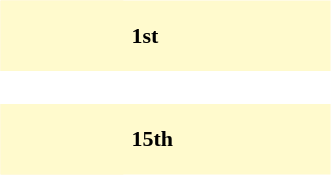<table border = "0" style = "float:right;">
<tr>
<td></td>
</tr>
<tr>
<td><div><br><table cellspacing="0" style="width: 220px; background:#fffacd;">
<tr>
<td style="width: 80px; height: 45px; background:#fffacd; "></td>
<td style="font-size:11pt; padding: 4pt; line-height: 1.25em; color:black;"><strong>1st</strong></td>
</tr>
</table>
</div></td>
</tr>
<tr>
<td><div><br><table cellspacing="0" style="width: 220px; background:#fffacd;">
<tr>
<td style="width: 80px; height: 45px; background:#fffacd; "></td>
<td style="font-size:11pt; padding: 4pt; line-height: 1.25em; color:black;"><strong>15th</strong></td>
</tr>
</table>
</div></td>
</tr>
</table>
